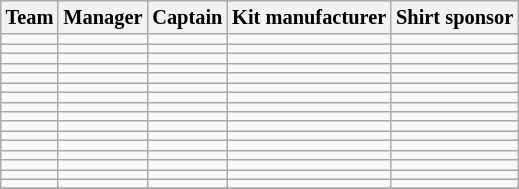<table class="wikitable sortable" style="text-align: left; font-size:85%">
<tr>
<th>Team</th>
<th>Manager</th>
<th>Captain</th>
<th>Kit manufacturer</th>
<th>Shirt sponsor</th>
</tr>
<tr>
<td></td>
<td></td>
<td></td>
<td></td>
<td></td>
</tr>
<tr>
<td></td>
<td></td>
<td></td>
<td></td>
<td></td>
</tr>
<tr>
<td></td>
<td></td>
<td></td>
<td></td>
<td></td>
</tr>
<tr>
<td></td>
<td></td>
<td></td>
<td></td>
<td></td>
</tr>
<tr>
<td></td>
<td></td>
<td></td>
<td></td>
<td></td>
</tr>
<tr>
<td></td>
<td></td>
<td></td>
<td></td>
<td></td>
</tr>
<tr>
<td></td>
<td></td>
<td></td>
<td></td>
<td></td>
</tr>
<tr>
<td></td>
<td></td>
<td></td>
<td></td>
<td></td>
</tr>
<tr>
<td></td>
<td></td>
<td></td>
<td></td>
<td></td>
</tr>
<tr>
<td></td>
<td></td>
<td></td>
<td></td>
<td></td>
</tr>
<tr>
<td></td>
<td></td>
<td></td>
<td></td>
<td></td>
</tr>
<tr>
<td></td>
<td></td>
<td></td>
<td></td>
<td></td>
</tr>
<tr>
<td></td>
<td></td>
<td></td>
<td></td>
<td></td>
</tr>
<tr>
<td></td>
<td></td>
<td></td>
<td></td>
<td></td>
</tr>
<tr>
<td></td>
<td></td>
<td></td>
<td></td>
<td></td>
</tr>
<tr>
<td></td>
<td></td>
<td></td>
<td></td>
<td></td>
</tr>
<tr>
</tr>
</table>
